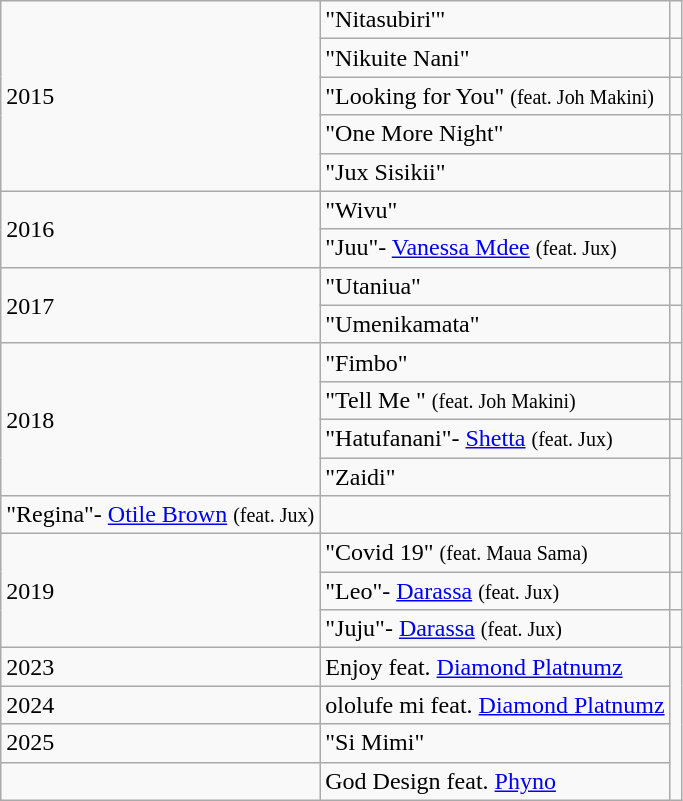<table class="wikitable sortable">
<tr>
<td rowspan="5">2015</td>
<td>"Nitasubiri'"</td>
<td></td>
</tr>
<tr>
<td>"Nikuite Nani"</td>
<td></td>
</tr>
<tr>
<td>"Looking for You" <small>(feat. Joh Makini)</small></td>
<td></td>
</tr>
<tr>
<td>"One More Night"</td>
<td></td>
</tr>
<tr>
<td>"Jux Sisikii"</td>
<td></td>
</tr>
<tr>
<td rowspan="2">2016</td>
<td>"Wivu"</td>
<td></td>
</tr>
<tr>
<td>"Juu"- <a href='#'>Vanessa Mdee</a> <small>(feat. Jux)</small></td>
<td></td>
</tr>
<tr>
<td rowspan="2">2017</td>
<td>"Utaniua"</td>
<td></td>
</tr>
<tr>
<td>"Umenikamata"</td>
<td></td>
</tr>
<tr>
<td rowspan="4">2018</td>
<td>"Fimbo"</td>
<td></td>
</tr>
<tr>
<td>"Tell Me " <small>(feat. Joh Makini)</small></td>
<td></td>
</tr>
<tr>
<td>"Hatufanani"- <a href='#'>Shetta</a> <small>(feat. Jux)</small></td>
<td></td>
</tr>
<tr>
<td>"Zaidi"</td>
</tr>
<tr>
<td>"Regina"- <a href='#'>Otile Brown</a> <small>(feat. Jux)</small></td>
<td></td>
</tr>
<tr>
<td rowspan="3">2019</td>
<td>"Covid 19" <small>(feat. Maua Sama)</small></td>
<td></td>
</tr>
<tr>
<td>"Leo"- <a href='#'>Darassa</a> <small>(feat. Jux)</small></td>
<td></td>
</tr>
<tr>
<td>"Juju"- <a href='#'>Darassa</a> <small>(feat. Jux)</small></td>
<td></td>
</tr>
<tr>
<td rowspan="1">2023</td>
<td>Enjoy feat. <a href='#'>Diamond Platnumz</a></td>
</tr>
<tr>
<td>2024</td>
<td>ololufe mi feat. <a href='#'>Diamond Platnumz</a></td>
</tr>
<tr>
<td>2025</td>
<td>"Si Mimi"</td>
</tr>
<tr>
<td></td>
<td>God Design feat. <a href='#'>Phyno</a></td>
</tr>
</table>
